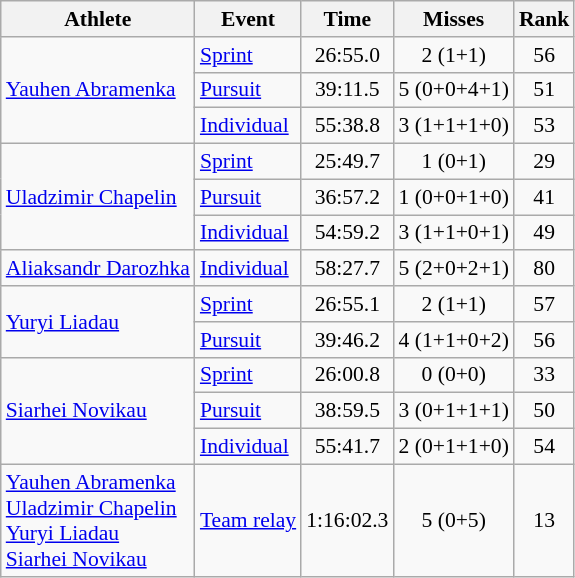<table class="wikitable" style="font-size:90%">
<tr>
<th>Athlete</th>
<th>Event</th>
<th>Time</th>
<th>Misses</th>
<th>Rank</th>
</tr>
<tr align=center>
<td align=left rowspan=3><a href='#'>Yauhen Abramenka</a></td>
<td align=left><a href='#'>Sprint</a></td>
<td>26:55.0</td>
<td>2 (1+1)</td>
<td>56</td>
</tr>
<tr align=center>
<td align=left><a href='#'>Pursuit</a></td>
<td>39:11.5</td>
<td>5 (0+0+4+1)</td>
<td>51</td>
</tr>
<tr align=center>
<td align=left><a href='#'>Individual</a></td>
<td>55:38.8</td>
<td>3 (1+1+1+0)</td>
<td>53</td>
</tr>
<tr align=center>
<td align=left rowspan=3><a href='#'>Uladzimir Chapelin</a></td>
<td align=left><a href='#'>Sprint</a></td>
<td>25:49.7</td>
<td>1 (0+1)</td>
<td>29</td>
</tr>
<tr align=center>
<td align=left><a href='#'>Pursuit</a></td>
<td>36:57.2</td>
<td>1 (0+0+1+0)</td>
<td>41</td>
</tr>
<tr align=center>
<td align=left><a href='#'>Individual</a></td>
<td>54:59.2</td>
<td>3 (1+1+0+1)</td>
<td>49</td>
</tr>
<tr align=center>
<td align=left><a href='#'>Aliaksandr Darozhka</a></td>
<td align=left><a href='#'>Individual</a></td>
<td>58:27.7</td>
<td>5 (2+0+2+1)</td>
<td>80</td>
</tr>
<tr align=center>
<td align=left rowspan=2><a href='#'>Yuryi Liadau</a></td>
<td align=left><a href='#'>Sprint</a></td>
<td>26:55.1</td>
<td>2 (1+1)</td>
<td>57</td>
</tr>
<tr align=center>
<td align=left><a href='#'>Pursuit</a></td>
<td>39:46.2</td>
<td>4 (1+1+0+2)</td>
<td>56</td>
</tr>
<tr align=center>
<td align=left rowspan=3><a href='#'>Siarhei Novikau</a></td>
<td align=left><a href='#'>Sprint</a></td>
<td>26:00.8</td>
<td>0 (0+0)</td>
<td>33</td>
</tr>
<tr align=center>
<td align=left><a href='#'>Pursuit</a></td>
<td>38:59.5</td>
<td>3 (0+1+1+1)</td>
<td>50</td>
</tr>
<tr align=center>
<td align=left><a href='#'>Individual</a></td>
<td>55:41.7</td>
<td>2 (0+1+1+0)</td>
<td>54</td>
</tr>
<tr align=center>
<td align=left><a href='#'>Yauhen Abramenka</a><br><a href='#'>Uladzimir Chapelin</a><br><a href='#'>Yuryi Liadau</a><br><a href='#'>Siarhei Novikau</a></td>
<td align=left><a href='#'>Team relay</a></td>
<td>1:16:02.3</td>
<td>5 (0+5)</td>
<td>13</td>
</tr>
</table>
